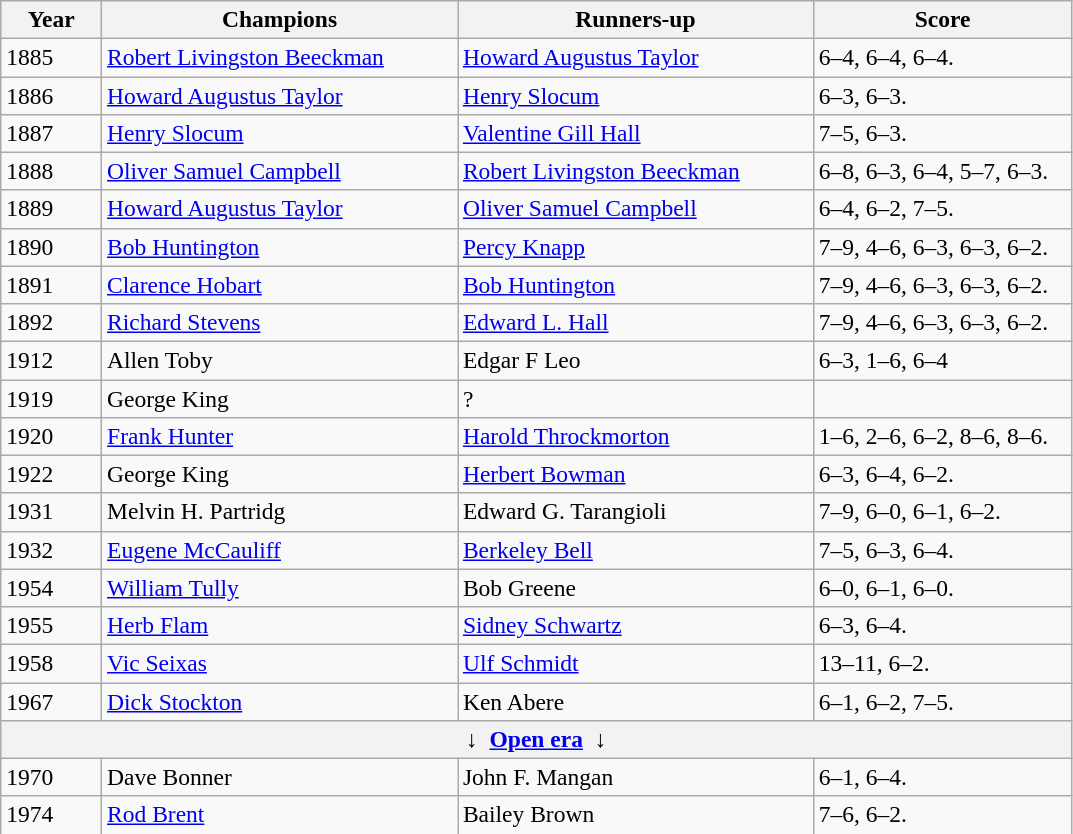<table class="wikitable" style="font-size:98%;">
<tr>
<th style="width:60px;">Year</th>
<th style="width:230px;">Champions</th>
<th style="width:230px;">Runners-up</th>
<th style="width:165px;">Score</th>
</tr>
<tr>
<td>1885</td>
<td>  <a href='#'>Robert Livingston Beeckman</a></td>
<td> <a href='#'>Howard Augustus Taylor</a></td>
<td>6–4, 6–4, 6–4.</td>
</tr>
<tr>
<td>1886</td>
<td> <a href='#'>Howard Augustus Taylor</a></td>
<td> <a href='#'>Henry Slocum</a></td>
<td>6–3, 6–3.</td>
</tr>
<tr>
<td>1887</td>
<td> <a href='#'>Henry Slocum</a></td>
<td> <a href='#'>Valentine Gill Hall</a></td>
<td>7–5, 6–3.</td>
</tr>
<tr>
<td>1888</td>
<td> <a href='#'>Oliver Samuel Campbell</a></td>
<td>  <a href='#'>Robert Livingston Beeckman</a></td>
<td>6–8, 6–3, 6–4, 5–7, 6–3.</td>
</tr>
<tr>
<td>1889</td>
<td> <a href='#'>Howard Augustus Taylor</a></td>
<td> <a href='#'>Oliver Samuel Campbell</a></td>
<td>6–4, 6–2, 7–5.</td>
</tr>
<tr>
<td>1890</td>
<td> <a href='#'>Bob Huntington</a></td>
<td> <a href='#'>Percy Knapp</a></td>
<td>7–9, 4–6, 6–3, 6–3, 6–2.</td>
</tr>
<tr>
<td>1891</td>
<td> <a href='#'>Clarence Hobart</a></td>
<td> <a href='#'>Bob Huntington</a></td>
<td>7–9, 4–6, 6–3, 6–3, 6–2.</td>
</tr>
<tr>
<td>1892</td>
<td> <a href='#'>Richard Stevens</a></td>
<td> <a href='#'>Edward L. Hall</a></td>
<td>7–9, 4–6, 6–3, 6–3, 6–2.</td>
</tr>
<tr>
<td>1912</td>
<td> Allen Toby</td>
<td> Edgar F Leo</td>
<td>6–3, 1–6, 6–4</td>
</tr>
<tr>
<td>1919</td>
<td>  George King</td>
<td>?</td>
<td></td>
</tr>
<tr>
<td>1920</td>
<td> <a href='#'>Frank Hunter</a></td>
<td> <a href='#'>Harold Throckmorton</a></td>
<td>1–6, 2–6, 6–2, 8–6, 8–6.</td>
</tr>
<tr>
<td>1922</td>
<td> George King</td>
<td> <a href='#'>Herbert Bowman</a></td>
<td>6–3, 6–4, 6–2.</td>
</tr>
<tr>
<td>1931</td>
<td> Melvin H. Partridg</td>
<td> Edward G. Tarangioli</td>
<td>7–9, 6–0, 6–1, 6–2.</td>
</tr>
<tr>
<td>1932</td>
<td> <a href='#'>Eugene McCauliff</a></td>
<td> <a href='#'>Berkeley Bell</a></td>
<td>7–5, 6–3, 6–4.</td>
</tr>
<tr>
<td>1954</td>
<td> <a href='#'>William Tully</a></td>
<td> Bob Greene</td>
<td>6–0, 6–1, 6–0.</td>
</tr>
<tr>
<td>1955</td>
<td> <a href='#'>Herb Flam</a></td>
<td> <a href='#'>Sidney Schwartz</a></td>
<td>6–3, 6–4.</td>
</tr>
<tr>
<td>1958</td>
<td> <a href='#'>Vic Seixas</a></td>
<td> <a href='#'>Ulf Schmidt</a></td>
<td>13–11, 6–2.</td>
</tr>
<tr>
<td>1967</td>
<td> <a href='#'>Dick Stockton</a></td>
<td> Ken Abere</td>
<td>6–1, 6–2, 7–5.</td>
</tr>
<tr>
<th colspan=4 align=center>↓  <a href='#'>Open era</a>  ↓</th>
</tr>
<tr>
<td>1970</td>
<td> Dave Bonner</td>
<td> John F. Mangan</td>
<td>6–1, 6–4.</td>
</tr>
<tr>
<td>1974</td>
<td> <a href='#'>Rod Brent</a></td>
<td> Bailey Brown</td>
<td>7–6, 6–2.</td>
</tr>
<tr>
</tr>
</table>
